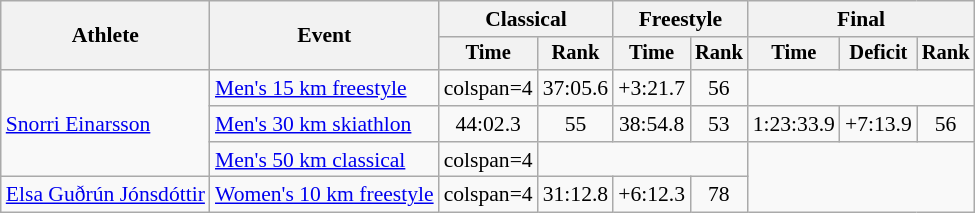<table class="wikitable" style="font-size:90%">
<tr>
<th rowspan=2>Athlete</th>
<th rowspan=2>Event</th>
<th colspan=2>Classical</th>
<th colspan=2>Freestyle</th>
<th colspan=3>Final</th>
</tr>
<tr style="font-size: 95%">
<th>Time</th>
<th>Rank</th>
<th>Time</th>
<th>Rank</th>
<th>Time</th>
<th>Deficit</th>
<th>Rank</th>
</tr>
<tr align=center>
<td align=left rowspan=3><a href='#'>Snorri Einarsson</a></td>
<td align=left><a href='#'>Men's 15 km freestyle</a></td>
<td>colspan=4 </td>
<td>37:05.6</td>
<td>+3:21.7</td>
<td>56</td>
</tr>
<tr align=center>
<td align=left><a href='#'>Men's 30 km skiathlon</a></td>
<td>44:02.3</td>
<td>55</td>
<td>38:54.8</td>
<td>53</td>
<td>1:23:33.9</td>
<td>+7:13.9</td>
<td>56</td>
</tr>
<tr align=center>
<td align=left><a href='#'>Men's 50 km classical</a></td>
<td>colspan=4 </td>
<td colspan=3></td>
</tr>
<tr align=center>
<td align=left><a href='#'>Elsa Guðrún Jónsdóttir</a></td>
<td align=left><a href='#'>Women's 10 km freestyle</a></td>
<td>colspan=4 </td>
<td>31:12.8</td>
<td>+6:12.3</td>
<td>78</td>
</tr>
</table>
